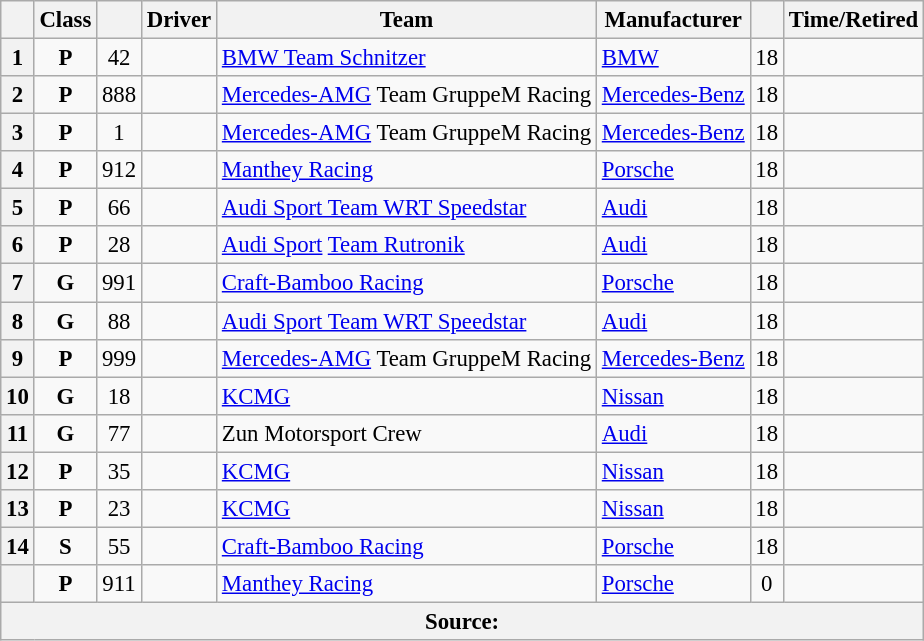<table class="wikitable sortable" style="font-size: 95%;">
<tr>
<th scope="col"></th>
<th scope="col">Class</th>
<th scope="col"></th>
<th scope="col">Driver</th>
<th scope="col">Team</th>
<th scope="col">Manufacturer</th>
<th scope="col"></th>
<th scope="col">Time/Retired</th>
</tr>
<tr>
<th scope="row">1</th>
<td align=center><strong><span>P</span></strong></td>
<td align=center>42</td>
<td data-sort-value="XXX"></td>
<td><a href='#'>BMW Team Schnitzer</a></td>
<td><a href='#'>BMW</a></td>
<td align=center>18</td>
<td></td>
</tr>
<tr>
<th scope="row">2</th>
<td align=center><strong><span>P</span></strong></td>
<td align=center>888</td>
<td data-sort-value="XXX"></td>
<td><a href='#'>Mercedes-AMG</a> Team GruppeM Racing</td>
<td><a href='#'>Mercedes-Benz</a></td>
<td align=center>18</td>
<td></td>
</tr>
<tr>
<th scope="row">3</th>
<td align=center><strong><span>P</span></strong></td>
<td align=center>1</td>
<td data-sort-value="XXX"></td>
<td><a href='#'>Mercedes-AMG</a> Team GruppeM Racing</td>
<td><a href='#'>Mercedes-Benz</a></td>
<td align=center>18</td>
<td></td>
</tr>
<tr>
<th scope="row">4</th>
<td align=center><strong><span>P</span></strong></td>
<td align=center>912</td>
<td data-sort-value="XXX"></td>
<td><a href='#'>Manthey Racing</a></td>
<td><a href='#'>Porsche</a></td>
<td align=center>18</td>
<td></td>
</tr>
<tr>
<th scope="row">5</th>
<td align=center><strong><span>P</span></strong></td>
<td align=center>66</td>
<td data-sort-value="XXX"></td>
<td><a href='#'>Audi Sport Team WRT Speedstar</a></td>
<td><a href='#'>Audi</a></td>
<td align=center>18</td>
<td></td>
</tr>
<tr>
<th scope="row">6</th>
<td align=center><strong><span>P</span></strong></td>
<td align=center>28</td>
<td data-sort-value="XXX"></td>
<td><a href='#'>Audi Sport</a> <a href='#'>Team Rutronik</a></td>
<td><a href='#'>Audi</a></td>
<td align=center>18</td>
<td></td>
</tr>
<tr>
<th scope="row">7</th>
<td align=center><strong><span>G</span></strong></td>
<td align=center>991</td>
<td data-sort-value="XXX"></td>
<td><a href='#'>Craft-Bamboo Racing</a></td>
<td><a href='#'>Porsche</a></td>
<td align=center>18</td>
<td></td>
</tr>
<tr>
<th scope="row">8</th>
<td align=center><strong><span>G</span></strong></td>
<td align=center>88</td>
<td data-sort-value="VAN1"></td>
<td><a href='#'>Audi Sport Team WRT Speedstar</a></td>
<td><a href='#'>Audi</a></td>
<td align=center>18</td>
<td></td>
</tr>
<tr>
<th scope="row">9</th>
<td align=center><strong><span>P</span></strong></td>
<td align=center>999</td>
<td data-sort-value="MAR"></td>
<td><a href='#'>Mercedes-AMG</a> Team GruppeM Racing</td>
<td><a href='#'>Mercedes-Benz</a></td>
<td align=center>18</td>
<td></td>
</tr>
<tr>
<th scope="row">10</th>
<td align=center><strong><span>G</span></strong></td>
<td align=center>18</td>
<td data-sort-value="IMP"></td>
<td><a href='#'>KCMG</a></td>
<td><a href='#'>Nissan</a></td>
<td align=center>18</td>
<td></td>
</tr>
<tr>
<th scope="row">11</th>
<td align=center><strong><span>G</span></strong></td>
<td align=center>77</td>
<td data-sort-value="FON"></td>
<td>Zun Motorsport Crew</td>
<td><a href='#'>Audi</a></td>
<td align=center>18</td>
<td></td>
</tr>
<tr>
<th scope="row">12</th>
<td align=center><strong><span>P</span></strong></td>
<td align=center>35</td>
<td data-sort-value="JAR"></td>
<td><a href='#'>KCMG</a></td>
<td><a href='#'>Nissan</a></td>
<td align=center>18</td>
<td></td>
</tr>
<tr>
<th scope="row">13</th>
<td align=center><strong><span>P</span></strong></td>
<td align=center>23</td>
<td data-sort-value="MAT"></td>
<td><a href='#'>KCMG</a></td>
<td><a href='#'>Nissan</a></td>
<td align=center>18</td>
<td></td>
</tr>
<tr>
<th scope="row">14</th>
<td align=center><strong><span>S</span></strong></td>
<td align=center>55</td>
<td data-sort-value="OYO"></td>
<td><a href='#'>Craft-Bamboo Racing</a></td>
<td><a href='#'>Porsche</a></td>
<td align=center>18</td>
<td></td>
</tr>
<tr>
<th scope="row"></th>
<td align=center><strong><span>P</span></strong></td>
<td align=center>911</td>
<td data-sort-value="VAN2"></td>
<td><a href='#'>Manthey Racing</a></td>
<td><a href='#'>Porsche</a></td>
<td align=center>0</td>
<td></td>
</tr>
<tr>
<th colspan=8>Source:</th>
</tr>
</table>
